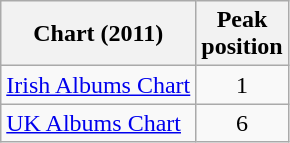<table class="wikitable sortable">
<tr>
<th>Chart (2011)</th>
<th>Peak<br>position</th>
</tr>
<tr>
<td><a href='#'>Irish Albums Chart</a></td>
<td style="text-align:center;">1</td>
</tr>
<tr>
<td><a href='#'>UK Albums Chart</a></td>
<td style="text-align:center;">6</td>
</tr>
</table>
